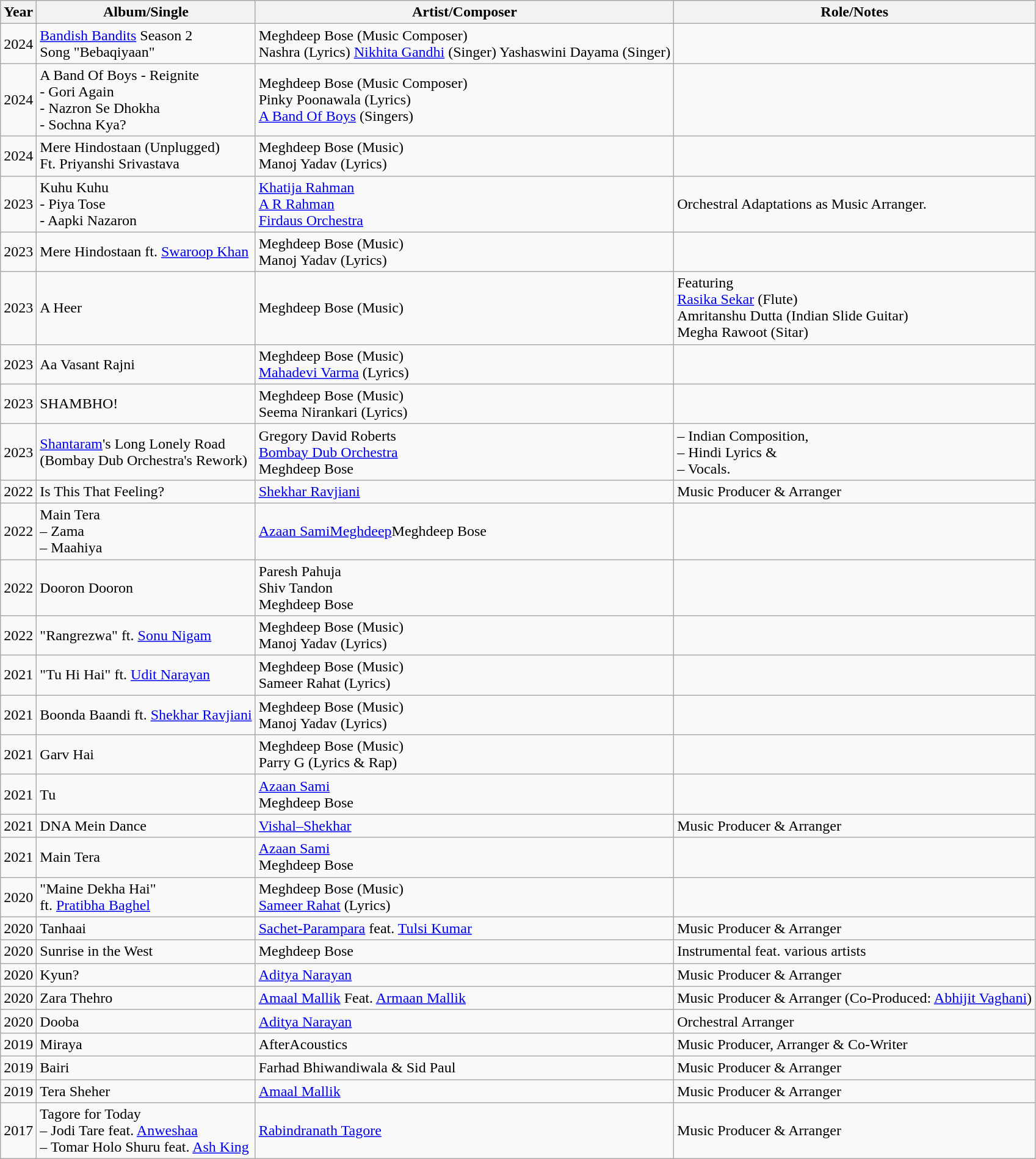<table class="wikitable">
<tr>
<th>Year</th>
<th>Album/Single</th>
<th>Artist/Composer</th>
<th>Role/Notes</th>
</tr>
<tr>
<td>2024</td>
<td><a href='#'>Bandish Bandits</a> Season 2<br>Song "Bebaqiyaan"</td>
<td>Meghdeep Bose (Music Composer)<br>Nashra (Lyrics)
<a href='#'>Nikhita Gandhi</a> (Singer)
Yashaswini Dayama (Singer)</td>
<td></td>
</tr>
<tr>
<td>2024</td>
<td>A Band Of Boys - Reignite<br>- Gori Again<br>- Nazron Se Dhokha<br>- Sochna Kya?</td>
<td>Meghdeep Bose (Music Composer)<br>Pinky Poonawala (Lyrics)<br><a href='#'>A Band Of Boys</a> (Singers)</td>
<td></td>
</tr>
<tr>
<td>2024</td>
<td>Mere Hindostaan (Unplugged)<br>Ft. Priyanshi Srivastava</td>
<td>Meghdeep Bose (Music)<br>Manoj Yadav (Lyrics)</td>
<td></td>
</tr>
<tr>
<td>2023</td>
<td>Kuhu Kuhu<br>- Piya Tose<br>- Aapki Nazaron</td>
<td><a href='#'>Khatija Rahman</a><br><a href='#'>A R Rahman</a><br><a href='#'>Firdaus Orchestra</a></td>
<td>Orchestral Adaptations as Music Arranger.</td>
</tr>
<tr>
<td>2023</td>
<td>Mere Hindostaan ft. <a href='#'>Swaroop Khan</a></td>
<td>Meghdeep Bose (Music)<br>Manoj Yadav (Lyrics)</td>
<td></td>
</tr>
<tr>
<td>2023</td>
<td>A Heer</td>
<td>Meghdeep Bose (Music)</td>
<td>Featuring<br><a href='#'>Rasika Sekar</a> (Flute)<br>Amritanshu Dutta (Indian Slide Guitar)<br>Megha Rawoot (Sitar)</td>
</tr>
<tr>
<td>2023</td>
<td>Aa Vasant Rajni</td>
<td>Meghdeep Bose (Music)<br><a href='#'>Mahadevi Varma</a> (Lyrics)</td>
<td></td>
</tr>
<tr>
<td>2023</td>
<td>SHAMBHO!</td>
<td>Meghdeep Bose (Music)<br>Seema Nirankari (Lyrics)</td>
<td></td>
</tr>
<tr>
<td>2023</td>
<td><a href='#'>Shantaram</a>'s Long Lonely Road<br>(Bombay Dub Orchestra's Rework)</td>
<td>Gregory David Roberts<br><a href='#'>Bombay Dub Orchestra</a><br>Meghdeep Bose</td>
<td>– Indian Composition,<br>– Hindi Lyrics &<br>– Vocals.</td>
</tr>
<tr>
<td>2022</td>
<td>Is This That Feeling?</td>
<td><a href='#'>Shekhar Ravjiani</a></td>
<td>Music Producer & Arranger</td>
</tr>
<tr>
<td>2022</td>
<td>Main Tera<br>– Zama<br>– Maahiya</td>
<td><a href='#'>Azaan SamiMeghdeep</a>Meghdeep Bose</td>
<td></td>
</tr>
<tr>
<td>2022</td>
<td>Dooron Dooron</td>
<td>Paresh Pahuja<br>Shiv Tandon<br>Meghdeep Bose</td>
<td></td>
</tr>
<tr>
<td>2022</td>
<td>"Rangrezwa" ft. <a href='#'>Sonu Nigam</a></td>
<td>Meghdeep Bose (Music)<br>Manoj Yadav (Lyrics)</td>
<td></td>
</tr>
<tr>
<td>2021</td>
<td>"Tu Hi Hai" ft. <a href='#'>Udit Narayan</a></td>
<td>Meghdeep Bose (Music)<br>Sameer Rahat (Lyrics)</td>
<td></td>
</tr>
<tr>
<td>2021</td>
<td>Boonda Baandi ft. <a href='#'>Shekhar Ravjiani</a></td>
<td>Meghdeep Bose (Music)<br>Manoj Yadav (Lyrics)</td>
<td></td>
</tr>
<tr>
<td>2021</td>
<td>Garv Hai</td>
<td>Meghdeep Bose (Music)<br>Parry G (Lyrics & Rap)</td>
<td></td>
</tr>
<tr>
<td>2021</td>
<td>Tu</td>
<td><a href='#'>Azaan Sami</a><br>Meghdeep Bose</td>
<td></td>
</tr>
<tr>
<td>2021</td>
<td>DNA Mein Dance</td>
<td><a href='#'>Vishal–Shekhar</a></td>
<td>Music Producer & Arranger</td>
</tr>
<tr>
<td>2021</td>
<td>Main Tera</td>
<td><a href='#'>Azaan Sami</a><br>Meghdeep Bose</td>
<td></td>
</tr>
<tr>
<td>2020</td>
<td>"Maine Dekha Hai"<br>ft. <a href='#'>Pratibha Baghel</a></td>
<td>Meghdeep Bose (Music)<br><a href='#'>Sameer Rahat</a> (Lyrics)</td>
<td></td>
</tr>
<tr>
<td>2020</td>
<td>Tanhaai</td>
<td><a href='#'>Sachet-Parampara</a> feat. <a href='#'>Tulsi Kumar</a></td>
<td>Music Producer & Arranger</td>
</tr>
<tr>
<td>2020</td>
<td>Sunrise in the West</td>
<td>Meghdeep Bose</td>
<td>Instrumental feat. various artists</td>
</tr>
<tr>
<td>2020</td>
<td>Kyun?</td>
<td><a href='#'>Aditya Narayan</a></td>
<td>Music Producer & Arranger</td>
</tr>
<tr>
<td>2020</td>
<td>Zara Thehro</td>
<td><a href='#'>Amaal Mallik</a> Feat. <a href='#'>Armaan Mallik</a></td>
<td>Music Producer & Arranger (Co-Produced: <a href='#'>Abhijit Vaghani</a>)</td>
</tr>
<tr>
<td>2020</td>
<td>Dooba</td>
<td><a href='#'>Aditya Narayan</a></td>
<td>Orchestral Arranger</td>
</tr>
<tr>
<td>2019</td>
<td>Miraya</td>
<td>AfterAcoustics</td>
<td>Music Producer, Arranger & Co-Writer</td>
</tr>
<tr>
<td>2019</td>
<td>Bairi</td>
<td>Farhad Bhiwandiwala & Sid Paul</td>
<td>Music Producer & Arranger</td>
</tr>
<tr>
<td>2019</td>
<td>Tera Sheher</td>
<td><a href='#'>Amaal Mallik</a></td>
<td>Music Producer & Arranger</td>
</tr>
<tr>
<td>2017</td>
<td>Tagore for Today<br>– Jodi Tare feat. <a href='#'>Anweshaa</a><br>– Tomar Holo Shuru feat. <a href='#'>Ash King</a></td>
<td><a href='#'>Rabindranath Tagore</a></td>
<td>Music Producer & Arranger</td>
</tr>
</table>
